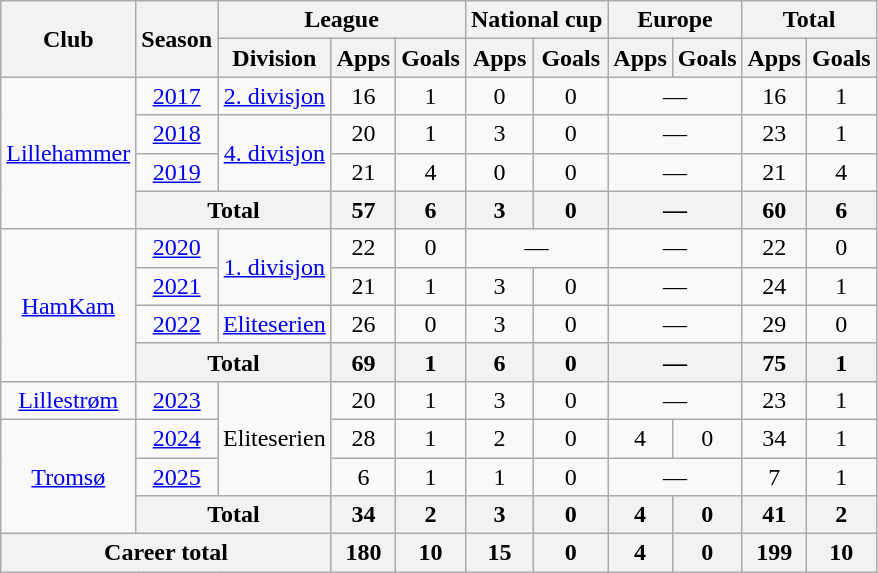<table class="wikitable" style="text-align: center;">
<tr>
<th rowspan="2">Club</th>
<th rowspan="2">Season</th>
<th colspan="3">League</th>
<th colspan="2">National cup</th>
<th colspan="2">Europe</th>
<th colspan="2">Total</th>
</tr>
<tr>
<th>Division</th>
<th>Apps</th>
<th>Goals</th>
<th>Apps</th>
<th>Goals</th>
<th>Apps</th>
<th>Goals</th>
<th>Apps</th>
<th>Goals</th>
</tr>
<tr>
<td rowspan="4"><a href='#'>Lillehammer</a></td>
<td><a href='#'>2017</a></td>
<td><a href='#'>2. divisjon</a></td>
<td>16</td>
<td>1</td>
<td>0</td>
<td>0</td>
<td colspan="2">—</td>
<td>16</td>
<td>1</td>
</tr>
<tr>
<td><a href='#'>2018</a></td>
<td rowspan="2"><a href='#'>4. divisjon</a></td>
<td>20</td>
<td>1</td>
<td>3</td>
<td>0</td>
<td colspan="2">—</td>
<td>23</td>
<td>1</td>
</tr>
<tr>
<td><a href='#'>2019</a></td>
<td>21</td>
<td>4</td>
<td>0</td>
<td>0</td>
<td colspan="2">—</td>
<td>21</td>
<td>4</td>
</tr>
<tr>
<th colspan="2">Total</th>
<th>57</th>
<th>6</th>
<th>3</th>
<th>0</th>
<th colspan="2">—</th>
<th>60</th>
<th>6</th>
</tr>
<tr>
<td rowspan="4"><a href='#'>HamKam</a></td>
<td><a href='#'>2020</a></td>
<td rowspan="2"><a href='#'>1. divisjon</a></td>
<td>22</td>
<td>0</td>
<td colspan="2">—</td>
<td colspan="2">—</td>
<td>22</td>
<td>0</td>
</tr>
<tr>
<td><a href='#'>2021</a></td>
<td>21</td>
<td>1</td>
<td>3</td>
<td>0</td>
<td colspan="2">—</td>
<td>24</td>
<td>1</td>
</tr>
<tr>
<td><a href='#'>2022</a></td>
<td><a href='#'>Eliteserien</a></td>
<td>26</td>
<td>0</td>
<td>3</td>
<td>0</td>
<td colspan="2">—</td>
<td>29</td>
<td>0</td>
</tr>
<tr>
<th colspan="2">Total</th>
<th>69</th>
<th>1</th>
<th>6</th>
<th>0</th>
<th colspan="2">—</th>
<th>75</th>
<th>1</th>
</tr>
<tr>
<td><a href='#'>Lillestrøm</a></td>
<td><a href='#'>2023</a></td>
<td rowspan="3">Eliteserien</td>
<td>20</td>
<td>1</td>
<td>3</td>
<td>0</td>
<td colspan="2">—</td>
<td>23</td>
<td>1</td>
</tr>
<tr>
<td rowspan="3"><a href='#'>Tromsø</a></td>
<td><a href='#'>2024</a></td>
<td>28</td>
<td>1</td>
<td>2</td>
<td>0</td>
<td>4</td>
<td>0</td>
<td>34</td>
<td>1</td>
</tr>
<tr>
<td><a href='#'>2025</a></td>
<td>6</td>
<td>1</td>
<td>1</td>
<td>0</td>
<td colspan="2">—</td>
<td>7</td>
<td>1</td>
</tr>
<tr>
<th colspan="2">Total</th>
<th>34</th>
<th>2</th>
<th>3</th>
<th>0</th>
<th>4</th>
<th>0</th>
<th>41</th>
<th>2</th>
</tr>
<tr>
<th colspan="3">Career total</th>
<th>180</th>
<th>10</th>
<th>15</th>
<th>0</th>
<th>4</th>
<th>0</th>
<th>199</th>
<th>10</th>
</tr>
</table>
